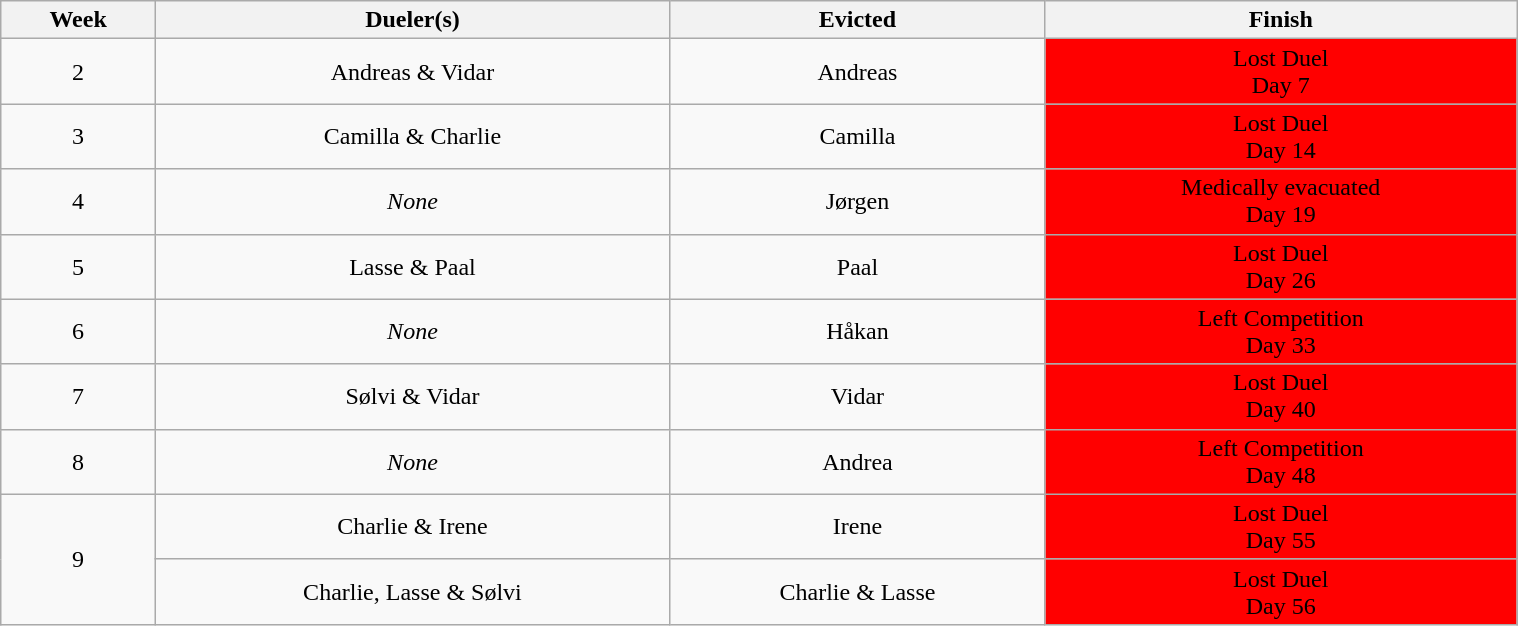<table class="wikitable" style="font-size:100%; text-align:center; width: 80%; margin-left: auto; margin-right: auto;">
<tr>
<th>Week</th>
<th>Dueler(s)</th>
<th>Evicted</th>
<th>Finish</th>
</tr>
<tr>
<td>2</td>
<td>Andreas & Vidar</td>
<td>Andreas</td>
<td style="background:#ff0000">Lost Duel<br>Day 7</td>
</tr>
<tr>
<td>3</td>
<td>Camilla & Charlie</td>
<td>Camilla</td>
<td style="background:#ff0000">Lost Duel<br>Day 14</td>
</tr>
<tr>
<td>4</td>
<td><em>None</em></td>
<td>Jørgen</td>
<td style="background:#ff0000">Medically evacuated<br>Day 19</td>
</tr>
<tr>
<td>5</td>
<td>Lasse & Paal</td>
<td>Paal</td>
<td style="background:#ff0000">Lost Duel<br>Day 26</td>
</tr>
<tr>
<td>6</td>
<td><em>None</em></td>
<td>Håkan</td>
<td style="background:#ff0000">Left Competition<br>Day 33</td>
</tr>
<tr>
<td>7</td>
<td>Sølvi & Vidar</td>
<td>Vidar</td>
<td style="background:#ff0000">Lost Duel<br>Day 40</td>
</tr>
<tr>
<td>8</td>
<td><em>None</em></td>
<td>Andrea</td>
<td style="background:#ff0000">Left Competition<br>Day 48</td>
</tr>
<tr>
<td rowspan=2>9</td>
<td rowspan="1">Charlie & Irene</td>
<td rowspan="1">Irene</td>
<td rowspan="1" style="background:#ff0000">Lost Duel<br>Day 55</td>
</tr>
<tr>
<td rowspan="1">Charlie, Lasse & Sølvi</td>
<td rowspan="1">Charlie & Lasse</td>
<td rowspan="1" style="background:#ff0000">Lost Duel<br>Day 56</td>
</tr>
</table>
